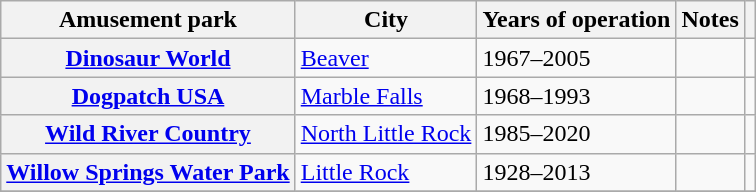<table class="wikitable plainrowheaders sortable">
<tr>
<th scope="col">Amusement park</th>
<th scope="col">City</th>
<th scope="col">Years of operation</th>
<th scope="col" class="unsortable">Notes</th>
<th scope="col" class="unsortable"></th>
</tr>
<tr>
<th scope="row"><a href='#'>Dinosaur World</a></th>
<td><a href='#'>Beaver</a></td>
<td>1967–2005</td>
<td></td>
<td style="text-align:center;"></td>
</tr>
<tr>
<th scope="row"><a href='#'>Dogpatch USA</a></th>
<td><a href='#'>Marble Falls</a></td>
<td>1968–1993</td>
<td></td>
<td style=text-align:center;"></td>
</tr>
<tr>
<th scope="row"><a href='#'>Wild River Country</a></th>
<td><a href='#'>North Little Rock</a></td>
<td>1985–2020</td>
<td style=text-align:center;"></td>
<td></td>
</tr>
<tr>
<th scope="row"><a href='#'>Willow Springs Water Park</a></th>
<td><a href='#'>Little Rock</a></td>
<td>1928–2013</td>
<td style=text-align:center;"></td>
<td></td>
</tr>
<tr>
</tr>
</table>
